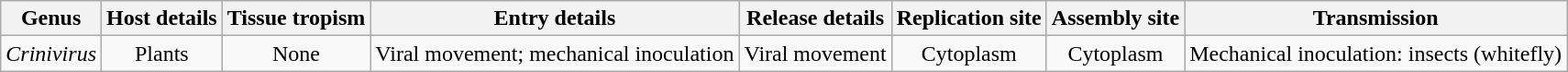<table class="wikitable sortable" style="text-align:center">
<tr>
<th>Genus</th>
<th>Host details</th>
<th>Tissue tropism</th>
<th>Entry details</th>
<th>Release details</th>
<th>Replication site</th>
<th>Assembly site</th>
<th>Transmission</th>
</tr>
<tr>
<td><em>Crinivirus</em></td>
<td>Plants</td>
<td>None</td>
<td>Viral movement; mechanical inoculation</td>
<td>Viral movement</td>
<td>Cytoplasm</td>
<td>Cytoplasm</td>
<td>Mechanical inoculation: insects (whitefly)</td>
</tr>
</table>
